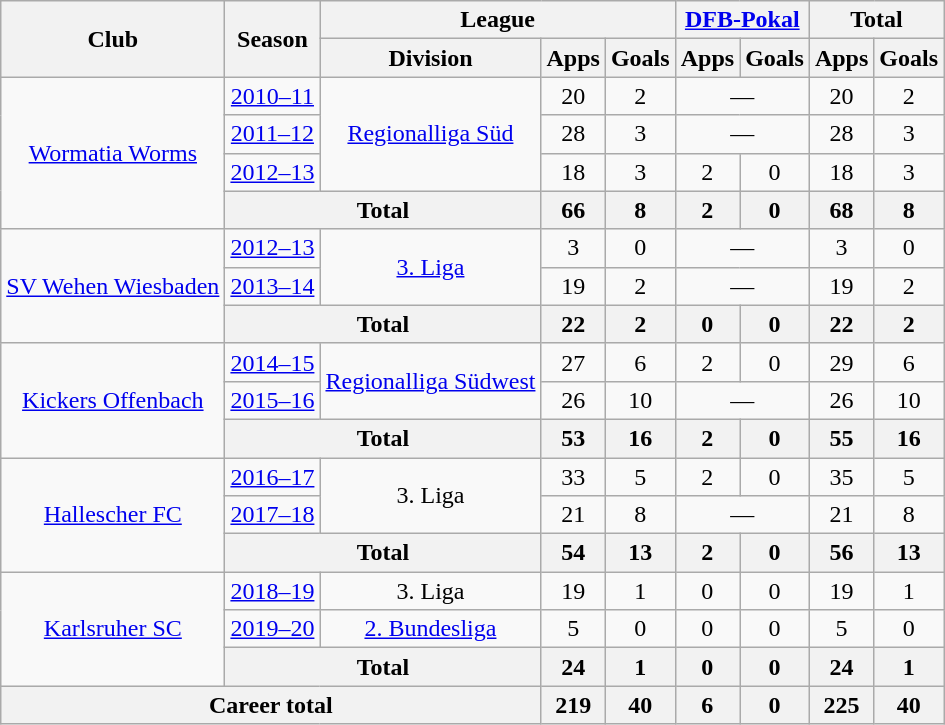<table class="wikitable" style="text-align: center">
<tr>
<th rowspan="2">Club</th>
<th rowspan="2">Season</th>
<th colspan="3">League</th>
<th colspan="2"><a href='#'>DFB-Pokal</a></th>
<th colspan="2">Total</th>
</tr>
<tr>
<th>Division</th>
<th>Apps</th>
<th>Goals</th>
<th>Apps</th>
<th>Goals</th>
<th>Apps</th>
<th>Goals</th>
</tr>
<tr>
<td rowspan="4"><a href='#'>Wormatia Worms</a></td>
<td><a href='#'>2010–11</a></td>
<td rowspan="3"><a href='#'>Regionalliga Süd</a></td>
<td>20</td>
<td>2</td>
<td colspan="2">—</td>
<td>20</td>
<td>2</td>
</tr>
<tr>
<td><a href='#'>2011–12</a></td>
<td>28</td>
<td>3</td>
<td colspan="2">—</td>
<td>28</td>
<td>3</td>
</tr>
<tr>
<td><a href='#'>2012–13</a></td>
<td>18</td>
<td>3</td>
<td>2</td>
<td>0</td>
<td>18</td>
<td>3</td>
</tr>
<tr>
<th colspan="2">Total</th>
<th>66</th>
<th>8</th>
<th>2</th>
<th>0</th>
<th>68</th>
<th>8</th>
</tr>
<tr>
<td rowspan="3"><a href='#'>SV Wehen Wiesbaden</a></td>
<td><a href='#'>2012–13</a></td>
<td rowspan="2"><a href='#'>3. Liga</a></td>
<td>3</td>
<td>0</td>
<td colspan="2">—</td>
<td>3</td>
<td>0</td>
</tr>
<tr>
<td><a href='#'>2013–14</a></td>
<td>19</td>
<td>2</td>
<td colspan="2">—</td>
<td>19</td>
<td>2</td>
</tr>
<tr>
<th colspan="2">Total</th>
<th>22</th>
<th>2</th>
<th>0</th>
<th>0</th>
<th>22</th>
<th>2</th>
</tr>
<tr>
<td rowspan="3"><a href='#'>Kickers Offenbach</a></td>
<td><a href='#'>2014–15</a></td>
<td rowspan="2"><a href='#'>Regionalliga Südwest</a></td>
<td>27</td>
<td>6</td>
<td>2</td>
<td>0</td>
<td>29</td>
<td>6</td>
</tr>
<tr>
<td><a href='#'>2015–16</a></td>
<td>26</td>
<td>10</td>
<td colspan="2">—</td>
<td>26</td>
<td>10</td>
</tr>
<tr>
<th colspan="2">Total</th>
<th>53</th>
<th>16</th>
<th>2</th>
<th>0</th>
<th>55</th>
<th>16</th>
</tr>
<tr>
<td rowspan="3"><a href='#'>Hallescher FC</a></td>
<td><a href='#'>2016–17</a></td>
<td rowspan="2">3. Liga</td>
<td>33</td>
<td>5</td>
<td>2</td>
<td>0</td>
<td>35</td>
<td>5</td>
</tr>
<tr>
<td><a href='#'>2017–18</a></td>
<td>21</td>
<td>8</td>
<td colspan="2">—</td>
<td>21</td>
<td>8</td>
</tr>
<tr>
<th colspan="2">Total</th>
<th>54</th>
<th>13</th>
<th>2</th>
<th>0</th>
<th>56</th>
<th>13</th>
</tr>
<tr>
<td rowspan="3"><a href='#'>Karlsruher SC</a></td>
<td><a href='#'>2018–19</a></td>
<td>3. Liga</td>
<td>19</td>
<td>1</td>
<td>0</td>
<td>0</td>
<td>19</td>
<td>1</td>
</tr>
<tr>
<td><a href='#'>2019–20</a></td>
<td><a href='#'>2. Bundesliga</a></td>
<td>5</td>
<td>0</td>
<td>0</td>
<td>0</td>
<td>5</td>
<td>0</td>
</tr>
<tr>
<th colspan="2">Total</th>
<th>24</th>
<th>1</th>
<th>0</th>
<th>0</th>
<th>24</th>
<th>1</th>
</tr>
<tr>
<th colspan="3">Career total</th>
<th>219</th>
<th>40</th>
<th>6</th>
<th>0</th>
<th>225</th>
<th>40</th>
</tr>
</table>
